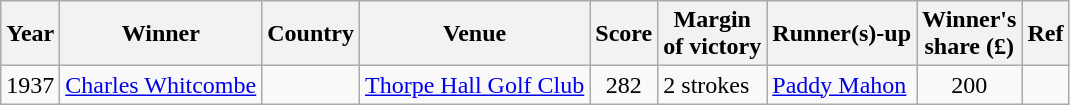<table class="wikitable">
<tr>
<th>Year</th>
<th>Winner</th>
<th>Country</th>
<th>Venue</th>
<th>Score</th>
<th>Margin<br>of victory</th>
<th>Runner(s)-up</th>
<th>Winner's<br>share (£)</th>
<th>Ref</th>
</tr>
<tr>
<td>1937</td>
<td><a href='#'>Charles Whitcombe</a></td>
<td></td>
<td><a href='#'>Thorpe Hall Golf Club</a></td>
<td align=center>282</td>
<td>2 strokes</td>
<td> <a href='#'>Paddy Mahon</a></td>
<td align=center>200</td>
<td></td>
</tr>
</table>
